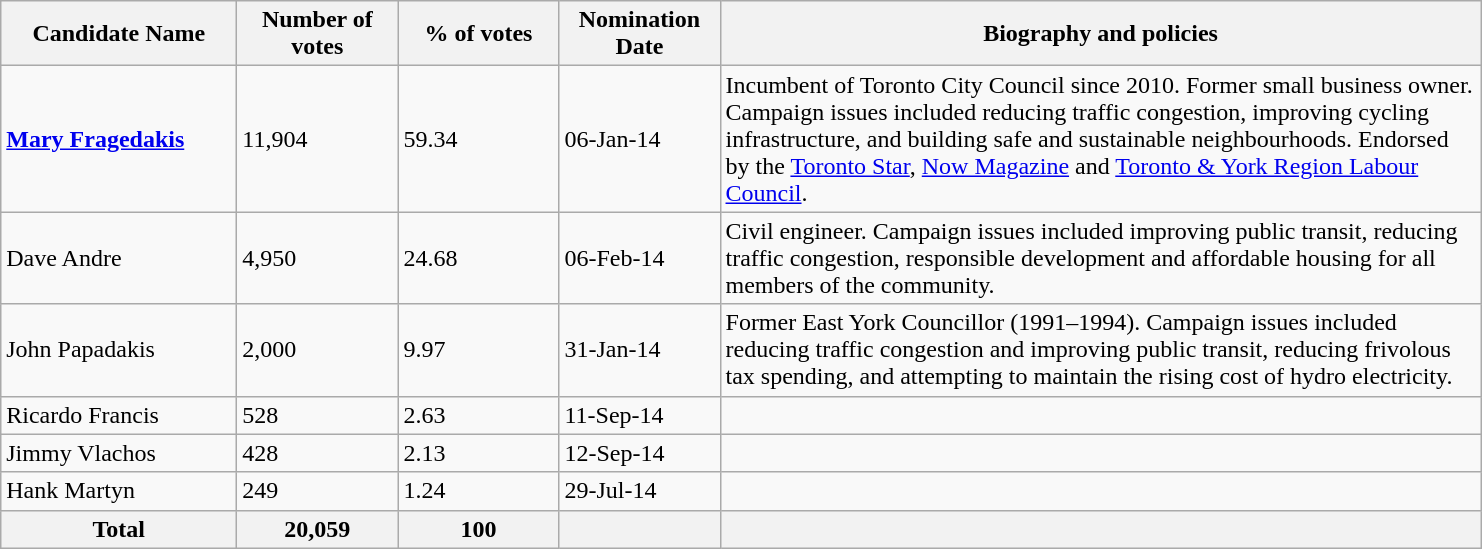<table class="wikitable">
<tr>
<th scope="col" style="width: 150px;">Candidate Name</th>
<th scope="col" style="width: 100px;">Number of votes</th>
<th scope="col" style="width: 100px;">% of votes</th>
<th scope="col" style="width: 100px;">Nomination Date</th>
<th scope="col" style="width: 500px;">Biography and policies</th>
</tr>
<tr>
<td><strong><a href='#'>Mary Fragedakis</a></strong></td>
<td>11,904</td>
<td>59.34</td>
<td>06-Jan-14</td>
<td>Incumbent of Toronto City Council since 2010. Former small business owner. Campaign issues included reducing traffic congestion, improving cycling infrastructure, and building safe and sustainable neighbourhoods. Endorsed by the <a href='#'>Toronto Star</a>, <a href='#'>Now Magazine</a> and <a href='#'>Toronto & York Region Labour Council</a>.</td>
</tr>
<tr>
<td>Dave Andre</td>
<td>4,950</td>
<td>24.68</td>
<td>06-Feb-14</td>
<td>Civil engineer. Campaign issues included improving public transit, reducing traffic congestion, responsible development and affordable housing for all members of the community.</td>
</tr>
<tr>
<td>John Papadakis</td>
<td>2,000</td>
<td>9.97</td>
<td>31-Jan-14</td>
<td>Former East York Councillor (1991–1994). Campaign issues included reducing traffic congestion and improving public transit, reducing frivolous tax spending, and attempting to maintain the rising cost of hydro electricity.</td>
</tr>
<tr>
<td>Ricardo Francis</td>
<td>528</td>
<td>2.63</td>
<td>11-Sep-14</td>
<td></td>
</tr>
<tr>
<td>Jimmy Vlachos</td>
<td>428</td>
<td>2.13</td>
<td>12-Sep-14</td>
<td></td>
</tr>
<tr>
<td>Hank Martyn</td>
<td>249</td>
<td>1.24</td>
<td>29-Jul-14</td>
<td></td>
</tr>
<tr>
<th>Total</th>
<th>20,059</th>
<th>100</th>
<th></th>
<th></th>
</tr>
</table>
